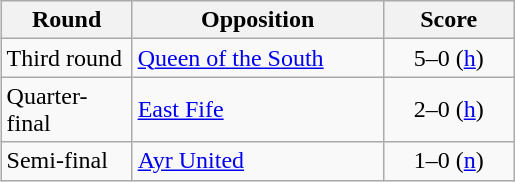<table class="wikitable" style="text-align:left;margin-left:1em;float:right">
<tr>
<th width=80>Round</th>
<th width=160>Opposition</th>
<th width=80>Score</th>
</tr>
<tr>
<td>Third round</td>
<td><a href='#'>Queen of the South</a></td>
<td align=center>5–0 (<a href='#'>h</a>)</td>
</tr>
<tr>
<td>Quarter-final</td>
<td><a href='#'>East Fife</a></td>
<td align=center>2–0 (<a href='#'>h</a>)</td>
</tr>
<tr>
<td>Semi-final</td>
<td><a href='#'>Ayr United</a></td>
<td align=center>1–0 (<a href='#'>n</a>)</td>
</tr>
</table>
